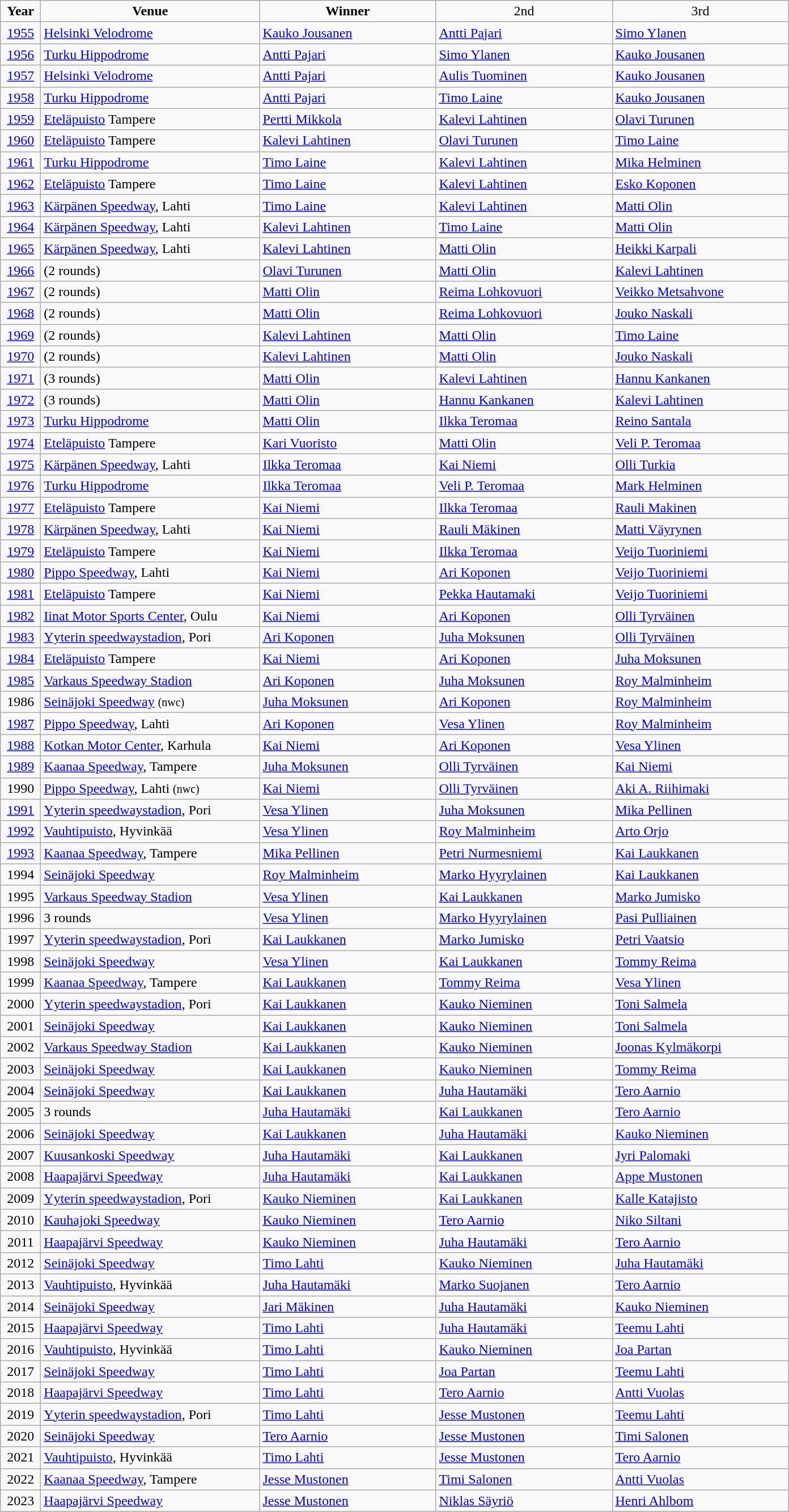<table class="wikitable">
<tr align=center>
<td width=40px  ><strong>Year</strong></td>
<td width=250px><strong>Venue</strong></td>
<td width=200px ><strong>Winner</strong></td>
<td width=200px >2nd</td>
<td width=200px >3rd</td>
</tr>
<tr>
<td align=center><a href='#'>1955</a></td>
<td><a href='#'>Helsinki Velodrome</a></td>
<td><a href='#'>Kauko Jousanen</a></td>
<td><a href='#'>Antti Pajari</a></td>
<td><a href='#'>Simo Ylanen</a></td>
</tr>
<tr>
<td align=center><a href='#'>1956</a></td>
<td><a href='#'>Turku Hippodrome</a></td>
<td><a href='#'>Antti Pajari</a></td>
<td><a href='#'>Simo Ylanen</a></td>
<td><a href='#'>Kauko Jousanen</a></td>
</tr>
<tr>
<td align=center><a href='#'>1957</a></td>
<td><a href='#'>Helsinki Velodrome</a></td>
<td><a href='#'>Antti Pajari</a></td>
<td><a href='#'>Aulis Tuominen</a></td>
<td><a href='#'>Kauko Jousanen</a></td>
</tr>
<tr>
<td align=center><a href='#'>1958</a></td>
<td><a href='#'>Turku Hippodrome</a></td>
<td><a href='#'>Antti Pajari</a></td>
<td><a href='#'>Timo Laine</a></td>
<td><a href='#'>Kauko Jousanen</a></td>
</tr>
<tr>
<td align=center><a href='#'>1959</a></td>
<td><a href='#'>Eteläpuisto</a> Tampere</td>
<td><a href='#'>Pertti Mikkola</a></td>
<td><a href='#'>Kalevi Lahtinen</a></td>
<td><a href='#'>Olavi Turunen</a></td>
</tr>
<tr>
<td align=center><a href='#'>1960</a></td>
<td><a href='#'>Eteläpuisto</a> Tampere</td>
<td><a href='#'>Kalevi Lahtinen</a></td>
<td><a href='#'>Olavi Turunen</a></td>
<td><a href='#'>Timo Laine</a></td>
</tr>
<tr>
<td align=center><a href='#'>1961</a></td>
<td><a href='#'>Turku Hippodrome</a></td>
<td><a href='#'>Timo Laine</a></td>
<td><a href='#'>Kalevi Lahtinen</a></td>
<td><a href='#'>Mika Helminen</a></td>
</tr>
<tr>
<td align=center><a href='#'>1962</a></td>
<td><a href='#'>Eteläpuisto</a> Tampere</td>
<td><a href='#'>Timo Laine</a></td>
<td><a href='#'>Kalevi Lahtinen</a></td>
<td><a href='#'>Esko Koponen</a></td>
</tr>
<tr>
<td align=center><a href='#'>1963</a></td>
<td><a href='#'>Kärpänen Speedway</a>, Lahti</td>
<td><a href='#'>Timo Laine</a></td>
<td><a href='#'>Kalevi Lahtinen</a></td>
<td><a href='#'>Matti Olin</a></td>
</tr>
<tr>
<td align=center><a href='#'>1964</a></td>
<td><a href='#'>Kärpänen Speedway</a>, Lahti</td>
<td><a href='#'>Kalevi Lahtinen</a></td>
<td><a href='#'>Timo Laine</a></td>
<td><a href='#'>Matti Olin</a></td>
</tr>
<tr>
<td align=center><a href='#'>1965</a></td>
<td><a href='#'>Kärpänen Speedway</a>, Lahti</td>
<td><a href='#'>Kalevi Lahtinen</a></td>
<td><a href='#'>Matti Olin</a></td>
<td><a href='#'>Heikki Karpali</a></td>
</tr>
<tr>
<td align=center><a href='#'>1966</a></td>
<td>(2 rounds)</td>
<td><a href='#'>Olavi Turunen</a></td>
<td><a href='#'>Matti Olin</a></td>
<td><a href='#'>Kalevi Lahtinen</a></td>
</tr>
<tr>
<td align=center><a href='#'>1967</a></td>
<td>(2 rounds)</td>
<td><a href='#'>Matti Olin</a></td>
<td><a href='#'>Reima Lohkovuori</a></td>
<td><a href='#'>Veikko Metsahvone</a></td>
</tr>
<tr>
<td align=center><a href='#'>1968</a></td>
<td>(2 rounds)</td>
<td><a href='#'>Matti Olin</a></td>
<td><a href='#'>Reima Lohkovuori</a></td>
<td><a href='#'>Jouko Naskali</a></td>
</tr>
<tr>
<td align=center><a href='#'>1969</a></td>
<td>(2 rounds)</td>
<td><a href='#'>Kalevi Lahtinen</a></td>
<td><a href='#'>Matti Olin</a></td>
<td><a href='#'>Timo Laine</a></td>
</tr>
<tr>
<td align=center><a href='#'>1970</a></td>
<td>(2 rounds)</td>
<td><a href='#'>Kalevi Lahtinen</a></td>
<td><a href='#'>Matti Olin</a></td>
<td><a href='#'>Jouko Naskali</a></td>
</tr>
<tr>
<td align=center><a href='#'>1971</a></td>
<td>(3 rounds)</td>
<td><a href='#'>Matti Olin</a></td>
<td><a href='#'>Kalevi Lahtinen</a></td>
<td><a href='#'>Hannu Kankanen</a></td>
</tr>
<tr>
<td align=center><a href='#'>1972</a></td>
<td>(3 rounds)</td>
<td><a href='#'>Matti Olin</a></td>
<td><a href='#'>Hannu Kankanen</a></td>
<td><a href='#'>Kalevi Lahtinen</a></td>
</tr>
<tr>
<td align=center><a href='#'>1973</a></td>
<td><a href='#'>Turku Hippodrome</a></td>
<td><a href='#'>Matti Olin</a></td>
<td><a href='#'>Ilkka Teromaa</a></td>
<td><a href='#'>Reino Santala</a></td>
</tr>
<tr>
<td align=center><a href='#'>1974</a></td>
<td><a href='#'>Eteläpuisto</a> Tampere</td>
<td><a href='#'>Kari Vuoristo</a></td>
<td><a href='#'>Matti Olin</a></td>
<td><a href='#'>Veli P. Teromaa</a></td>
</tr>
<tr>
<td align=center><a href='#'>1975</a></td>
<td><a href='#'>Kärpänen Speedway</a>, Lahti</td>
<td><a href='#'>Ilkka Teromaa</a></td>
<td><a href='#'>Kai Niemi</a></td>
<td><a href='#'>Olli Turkia</a></td>
</tr>
<tr>
<td align=center><a href='#'>1976</a></td>
<td><a href='#'>Turku Hippodrome</a></td>
<td><a href='#'>Ilkka Teromaa</a></td>
<td><a href='#'>Veli P. Teromaa</a></td>
<td><a href='#'>Mark Helminen</a></td>
</tr>
<tr>
<td align=center><a href='#'>1977</a></td>
<td><a href='#'>Eteläpuisto</a> Tampere</td>
<td><a href='#'>Kai Niemi</a></td>
<td><a href='#'>Ilkka Teromaa</a></td>
<td><a href='#'>Rauli Makinen</a></td>
</tr>
<tr>
<td align=center><a href='#'>1978</a></td>
<td><a href='#'>Kärpänen Speedway</a>, Lahti</td>
<td><a href='#'>Kai Niemi</a></td>
<td><a href='#'>Rauli Mäkinen</a></td>
<td><a href='#'>Matti Väyrynen</a></td>
</tr>
<tr>
<td align=center><a href='#'>1979</a></td>
<td><a href='#'>Eteläpuisto</a> Tampere</td>
<td><a href='#'>Kai Niemi</a></td>
<td><a href='#'>Ilkka Teromaa</a></td>
<td><a href='#'>Veijo Tuoriniemi</a></td>
</tr>
<tr>
<td align=center><a href='#'>1980</a></td>
<td><a href='#'>Pippo Speedway</a>, Lahti</td>
<td><a href='#'>Kai Niemi</a></td>
<td><a href='#'>Ari Koponen</a></td>
<td><a href='#'>Veijo Tuoriniemi</a></td>
</tr>
<tr>
<td align=center><a href='#'>1981</a></td>
<td><a href='#'>Eteläpuisto</a> Tampere</td>
<td><a href='#'>Kai Niemi</a></td>
<td><a href='#'>Pekka Hautamaki</a></td>
<td><a href='#'>Veijo Tuoriniemi</a></td>
</tr>
<tr>
<td align=center><a href='#'>1982</a></td>
<td><a href='#'>Iinat Motor Sports Center</a>, Oulu</td>
<td><a href='#'>Kai Niemi</a></td>
<td><a href='#'>Ari Koponen</a></td>
<td><a href='#'>Olli Tyrväinen</a></td>
</tr>
<tr>
<td align=center><a href='#'>1983</a></td>
<td><a href='#'>Yyterin speedwaystadion</a>, Pori</td>
<td><a href='#'>Ari Koponen</a></td>
<td><a href='#'>Juha Moksunen</a></td>
<td><a href='#'>Olli Tyrväinen</a></td>
</tr>
<tr>
<td align=center><a href='#'>1984</a></td>
<td><a href='#'>Eteläpuisto</a> Tampere</td>
<td><a href='#'>Kai Niemi</a></td>
<td><a href='#'>Ari Koponen</a></td>
<td><a href='#'>Juha Moksunen</a></td>
</tr>
<tr>
<td align=center><a href='#'>1985</a></td>
<td><a href='#'>Varkaus Speedway Stadion</a></td>
<td><a href='#'>Ari Koponen</a></td>
<td><a href='#'>Juha Moksunen</a></td>
<td><a href='#'>Roy Malminheim</a></td>
</tr>
<tr>
<td align=center>1986</td>
<td><a href='#'>Seinäjoki Speedway</a> <small>(nwc)</small></td>
<td><a href='#'>Juha Moksunen</a></td>
<td><a href='#'>Ari Koponen</a></td>
<td><a href='#'>Roy Malminheim</a></td>
</tr>
<tr>
<td align=center><a href='#'>1987</a></td>
<td><a href='#'>Pippo Speedway</a>, Lahti</td>
<td><a href='#'>Ari Koponen</a></td>
<td><a href='#'>Vesa Ylinen</a></td>
<td><a href='#'>Roy Malminheim</a></td>
</tr>
<tr>
<td align=center><a href='#'>1988</a></td>
<td><a href='#'>Kotkan Motor Center</a>, Karhula</td>
<td><a href='#'>Kai Niemi</a></td>
<td><a href='#'>Ari Koponen</a></td>
<td><a href='#'>Vesa Ylinen</a></td>
</tr>
<tr>
<td align=center><a href='#'>1989</a></td>
<td><a href='#'>Kaanaa Speedway</a>, Tampere</td>
<td><a href='#'>Juha Moksunen</a></td>
<td><a href='#'>Olli Tyrväinen</a></td>
<td><a href='#'>Kai Niemi</a></td>
</tr>
<tr>
<td align=center>1990</td>
<td><a href='#'>Pippo Speedway</a>, Lahti <small>(nwc)</small></td>
<td><a href='#'>Kai Niemi</a></td>
<td><a href='#'>Olli Tyrväinen</a></td>
<td><a href='#'>Aki A. Riihimaki</a></td>
</tr>
<tr>
<td align=center><a href='#'>1991</a></td>
<td><a href='#'>Yyterin speedwaystadion</a>, Pori</td>
<td><a href='#'>Vesa Ylinen</a></td>
<td><a href='#'>Juha Moksunen</a></td>
<td><a href='#'>Mika Pellinen</a></td>
</tr>
<tr>
<td align=center><a href='#'>1992</a></td>
<td><a href='#'>Vauhtipuisto</a>, Hyvinkää</td>
<td><a href='#'>Vesa Ylinen</a></td>
<td><a href='#'>Roy Malminheim</a></td>
<td><a href='#'>Arto Orjo</a></td>
</tr>
<tr>
<td align=center><a href='#'>1993</a></td>
<td><a href='#'>Kaanaa Speedway</a>, Tampere</td>
<td><a href='#'>Mika Pellinen</a></td>
<td><a href='#'>Petri Nurmesniemi</a></td>
<td><a href='#'>Kai Laukkanen</a></td>
</tr>
<tr>
<td align=center>1994</td>
<td><a href='#'>Seinäjoki Speedway</a></td>
<td><a href='#'>Roy Malminheim</a></td>
<td><a href='#'>Marko Hyyrylainen</a></td>
<td><a href='#'>Kai Laukkanen</a></td>
</tr>
<tr>
<td align=center>1995</td>
<td><a href='#'>Varkaus Speedway Stadion</a></td>
<td><a href='#'>Vesa Ylinen</a></td>
<td><a href='#'>Kai Laukkanen</a></td>
<td><a href='#'>Marko Jumisko</a></td>
</tr>
<tr>
<td align=center>1996</td>
<td>3 rounds</td>
<td><a href='#'>Vesa Ylinen</a></td>
<td><a href='#'>Marko Hyyrylainen</a></td>
<td><a href='#'>Pasi Pulliainen</a></td>
</tr>
<tr>
<td align=center>1997</td>
<td><a href='#'>Yyterin speedwaystadion</a>, Pori</td>
<td><a href='#'>Kai Laukkanen</a></td>
<td><a href='#'>Marko Jumisko</a></td>
<td><a href='#'>Petri Vaatsio</a></td>
</tr>
<tr>
<td align=center>1998</td>
<td><a href='#'>Seinäjoki Speedway</a></td>
<td><a href='#'>Vesa Ylinen</a></td>
<td><a href='#'>Kai Laukkanen</a></td>
<td><a href='#'>Tommy Reima</a></td>
</tr>
<tr>
<td align=center>1999</td>
<td><a href='#'>Kaanaa Speedway</a>, Tampere</td>
<td><a href='#'>Kai Laukkanen</a></td>
<td><a href='#'>Tommy Reima</a></td>
<td><a href='#'>Vesa Ylinen</a></td>
</tr>
<tr>
<td align=center>2000</td>
<td><a href='#'>Yyterin speedwaystadion</a>, Pori</td>
<td><a href='#'>Kai Laukkanen</a></td>
<td><a href='#'>Kauko Nieminen</a></td>
<td><a href='#'>Toni Salmela</a></td>
</tr>
<tr>
<td align=center>2001</td>
<td><a href='#'>Seinäjoki Speedway</a></td>
<td><a href='#'>Kai Laukkanen</a></td>
<td><a href='#'>Kauko Nieminen</a></td>
<td><a href='#'>Toni Salmela</a></td>
</tr>
<tr>
<td align=center>2002</td>
<td><a href='#'>Varkaus Speedway Stadion</a></td>
<td><a href='#'>Kai Laukkanen</a></td>
<td><a href='#'>Kauko Nieminen</a></td>
<td><a href='#'>Joonas Kylmäkorpi</a></td>
</tr>
<tr>
<td align=center>2003</td>
<td><a href='#'>Seinäjoki Speedway</a></td>
<td><a href='#'>Kai Laukkanen</a></td>
<td><a href='#'>Kauko Nieminen</a></td>
<td><a href='#'>Tommy Reima</a></td>
</tr>
<tr>
<td align=center>2004</td>
<td><a href='#'>Seinäjoki Speedway</a></td>
<td><a href='#'>Kai Laukkanen</a></td>
<td><a href='#'>Juha Hautamäki</a></td>
<td><a href='#'>Tero Aarnio</a></td>
</tr>
<tr>
<td align=center>2005</td>
<td>3 rounds</td>
<td><a href='#'>Juha Hautamäki</a></td>
<td><a href='#'>Kai Laukkanen</a></td>
<td><a href='#'>Tero Aarnio</a></td>
</tr>
<tr>
<td align=center>2006</td>
<td><a href='#'>Seinäjoki Speedway</a></td>
<td><a href='#'>Kai Laukkanen</a></td>
<td><a href='#'>Juha Hautamäki</a></td>
<td><a href='#'>Kauko Nieminen</a></td>
</tr>
<tr>
<td align=center>2007</td>
<td><a href='#'>Kuusankoski Speedway</a></td>
<td><a href='#'>Juha Hautamäki</a></td>
<td><a href='#'>Kai Laukkanen</a></td>
<td><a href='#'>Jyri Palomaki</a></td>
</tr>
<tr>
<td align=center>2008</td>
<td><a href='#'>Haapajärvi Speedway</a></td>
<td><a href='#'>Juha Hautamäki</a></td>
<td><a href='#'>Kai Laukkanen</a></td>
<td><a href='#'>Appe Mustonen</a></td>
</tr>
<tr>
<td align=center>2009</td>
<td><a href='#'>Yyterin speedwaystadion</a>, Pori</td>
<td><a href='#'>Kauko Nieminen</a></td>
<td><a href='#'>Kai Laukkanen</a></td>
<td><a href='#'>Kalle Katajisto</a></td>
</tr>
<tr>
<td align=center>2010</td>
<td><a href='#'>Kauhajoki Speedway</a></td>
<td><a href='#'>Kauko Nieminen</a></td>
<td><a href='#'>Tero Aarnio</a></td>
<td><a href='#'>Niko Siltani</a></td>
</tr>
<tr>
<td align=center>2011</td>
<td><a href='#'>Haapajärvi Speedway</a></td>
<td><a href='#'>Kauko Nieminen</a></td>
<td><a href='#'>Juha Hautamäki</a></td>
<td><a href='#'>Tero Aarnio</a></td>
</tr>
<tr>
<td align=center>2012</td>
<td><a href='#'>Seinäjoki Speedway</a></td>
<td><a href='#'>Timo Lahti</a></td>
<td><a href='#'>Kauko Nieminen</a></td>
<td><a href='#'>Juha Hautamäki</a></td>
</tr>
<tr>
<td align=center>2013</td>
<td><a href='#'>Vauhtipuisto</a>, Hyvinkää</td>
<td><a href='#'>Juha Hautamäki</a></td>
<td><a href='#'>Marko Suojanen</a></td>
<td><a href='#'>Tero Aarnio</a></td>
</tr>
<tr>
<td align=center>2014</td>
<td><a href='#'>Seinäjoki Speedway</a></td>
<td><a href='#'>Jari Mäkinen</a></td>
<td><a href='#'>Juha Hautamäki</a></td>
<td><a href='#'>Kauko Nieminen</a></td>
</tr>
<tr>
<td align=center>2015</td>
<td><a href='#'>Haapajärvi Speedway</a></td>
<td><a href='#'>Timo Lahti</a></td>
<td><a href='#'>Juha Hautamäki</a></td>
<td><a href='#'>Teemu Lahti</a></td>
</tr>
<tr>
<td align=center>2016</td>
<td><a href='#'>Vauhtipuisto</a>, Hyvinkää</td>
<td><a href='#'>Timo Lahti</a></td>
<td><a href='#'>Kauko Nieminen</a></td>
<td><a href='#'>Joa Partan</a></td>
</tr>
<tr>
<td align=center>2017</td>
<td><a href='#'>Seinäjoki Speedway</a></td>
<td><a href='#'>Timo Lahti</a></td>
<td><a href='#'>Joa Partan</a></td>
<td><a href='#'>Teemu Lahti</a></td>
</tr>
<tr>
<td align=center>2018</td>
<td><a href='#'>Haapajärvi Speedway</a></td>
<td><a href='#'>Timo Lahti</a></td>
<td><a href='#'>Tero Aarnio</a></td>
<td><a href='#'>Antti Vuolas</a></td>
</tr>
<tr>
<td align=center>2019</td>
<td><a href='#'>Yyterin speedwaystadion</a>, Pori</td>
<td><a href='#'>Timo Lahti</a></td>
<td><a href='#'>Jesse Mustonen</a></td>
<td><a href='#'>Teemu Lahti</a></td>
</tr>
<tr>
<td align=center>2020</td>
<td><a href='#'>Seinäjoki Speedway</a></td>
<td><a href='#'>Tero Aarnio</a></td>
<td><a href='#'>Jesse Mustonen</a></td>
<td><a href='#'>Timi Salonen</a></td>
</tr>
<tr>
<td align=center>2021</td>
<td><a href='#'>Vauhtipuisto</a>, Hyvinkää</td>
<td><a href='#'>Timo Lahti</a></td>
<td><a href='#'>Jesse Mustonen</a></td>
<td><a href='#'>Tero Aarnio</a></td>
</tr>
<tr>
<td align=center>2022</td>
<td><a href='#'>Kaanaa Speedway</a>, Tampere</td>
<td><a href='#'>Jesse Mustonen</a></td>
<td><a href='#'>Timi Salonen</a></td>
<td><a href='#'>Antti Vuolas</a></td>
</tr>
<tr>
<td align=center>2023</td>
<td><a href='#'>Haapajärvi Speedway</a></td>
<td><a href='#'>Jesse Mustonen</a></td>
<td><a href='#'>Niklas Säyriö</a></td>
<td><a href='#'>Henri Ahlbom</a></td>
</tr>
</table>
